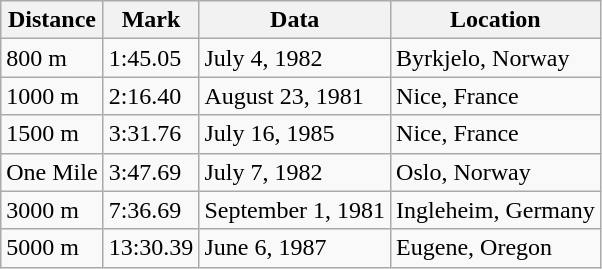<table class="wikitable">
<tr>
<th>Distance</th>
<th>Mark</th>
<th>Data</th>
<th>Location</th>
</tr>
<tr>
<td>800 m</td>
<td>1:45.05</td>
<td>July 4, 1982</td>
<td>Byrkjelo, Norway</td>
</tr>
<tr>
<td>1000 m</td>
<td>2:16.40</td>
<td>August 23, 1981</td>
<td>Nice, France</td>
</tr>
<tr>
<td>1500 m</td>
<td>3:31.76</td>
<td>July 16, 1985</td>
<td>Nice, France</td>
</tr>
<tr>
<td>One Mile</td>
<td>3:47.69</td>
<td>July 7, 1982</td>
<td>Oslo, Norway</td>
</tr>
<tr>
<td>3000 m</td>
<td>7:36.69</td>
<td>September 1, 1981</td>
<td>Ingleheim, Germany</td>
</tr>
<tr>
<td>5000 m</td>
<td>13:30.39</td>
<td>June 6, 1987</td>
<td>Eugene, Oregon</td>
</tr>
</table>
